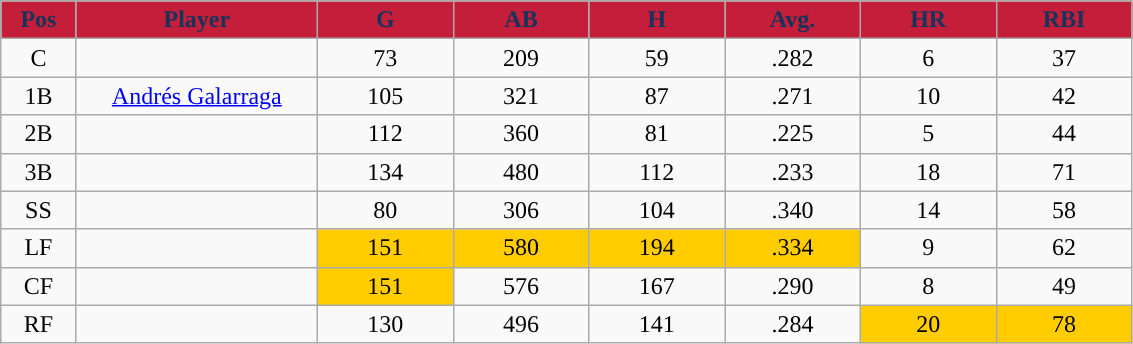<table class="wikitable sortable">
<tr>
<th style="background:#C41E3A;color:#14345B;" width="5%">Pos</th>
<th style="background:#C41E3A;color:#14345B;" width="16%">Player</th>
<th style="background:#C41E3A;color:#14345B;" width="9%">G</th>
<th style="background:#C41E3A;color:#14345B;" width="9%">AB</th>
<th style="background:#C41E3A;color:#14345B;" width="9%">H</th>
<th style="background:#C41E3A;color:#14345B;" width="9%">Avg.</th>
<th style="background:#C41E3A;color:#14345B;" width="9%">HR</th>
<th style="background:#C41E3A;color:#14345B;" width="9%">RBI</th>
</tr>
<tr align="center">
<td>C</td>
<td></td>
<td>73</td>
<td>209</td>
<td>59</td>
<td>.282</td>
<td>6</td>
<td>37</td>
</tr>
<tr align="center">
<td>1B</td>
<td><a href='#'>Andrés Galarraga</a></td>
<td>105</td>
<td>321</td>
<td>87</td>
<td>.271</td>
<td>10</td>
<td>42</td>
</tr>
<tr align=center>
<td>2B</td>
<td></td>
<td>112</td>
<td>360</td>
<td>81</td>
<td>.225</td>
<td>5</td>
<td>44</td>
</tr>
<tr align="center">
<td>3B</td>
<td></td>
<td>134</td>
<td>480</td>
<td>112</td>
<td>.233</td>
<td>18</td>
<td>71</td>
</tr>
<tr align="center">
<td>SS</td>
<td></td>
<td>80</td>
<td>306</td>
<td>104</td>
<td>.340</td>
<td>14</td>
<td>58</td>
</tr>
<tr align="center">
<td>LF</td>
<td></td>
<td bgcolor="#FFCC00">151</td>
<td bgcolor="#FFCC00">580</td>
<td bgcolor="#FFCC00">194</td>
<td bgcolor="#FFCC00">.334</td>
<td>9</td>
<td>62</td>
</tr>
<tr align="center">
<td>CF</td>
<td></td>
<td bgcolor="#FFCC00">151</td>
<td>576</td>
<td>167</td>
<td>.290</td>
<td>8</td>
<td>49</td>
</tr>
<tr align="center">
<td>RF</td>
<td></td>
<td>130</td>
<td>496</td>
<td>141</td>
<td>.284</td>
<td bgcolor="#FFCC00">20</td>
<td bgcolor="#FFCC00">78</td>
</tr>
</table>
